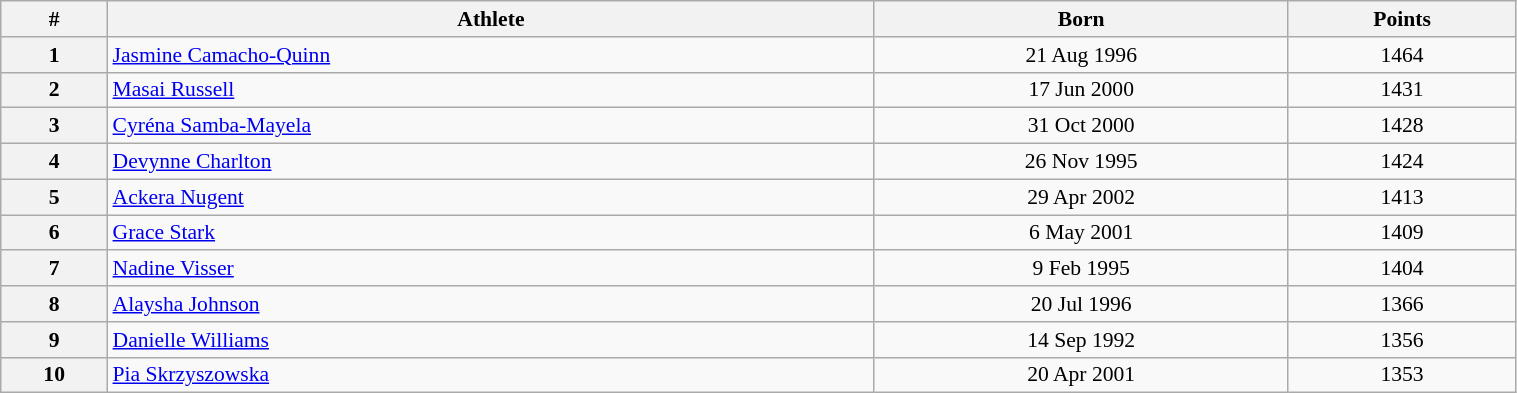<table class="wikitable" width=80% style="font-size:90%; text-align:center;">
<tr>
<th>#</th>
<th>Athlete</th>
<th>Born</th>
<th>Points</th>
</tr>
<tr>
<th>1</th>
<td align=left> <a href='#'>Jasmine Camacho-Quinn</a></td>
<td>21 Aug 1996</td>
<td>1464</td>
</tr>
<tr>
<th>2</th>
<td align=left> <a href='#'>Masai Russell</a></td>
<td>17 Jun 2000</td>
<td>1431</td>
</tr>
<tr>
<th>3</th>
<td align=left> <a href='#'>Cyréna Samba-Mayela</a></td>
<td>31 Oct 2000</td>
<td>1428</td>
</tr>
<tr>
<th>4</th>
<td align=left> <a href='#'>Devynne Charlton</a></td>
<td>26 Nov 1995</td>
<td>1424</td>
</tr>
<tr>
<th>5</th>
<td align=left> <a href='#'>Ackera Nugent</a></td>
<td>29 Apr 2002</td>
<td>1413</td>
</tr>
<tr>
<th>6</th>
<td align=left> <a href='#'>Grace Stark</a></td>
<td>6 May 2001</td>
<td>1409</td>
</tr>
<tr>
<th>7</th>
<td align=left> <a href='#'>Nadine Visser</a></td>
<td>9 Feb 1995</td>
<td>1404</td>
</tr>
<tr>
<th>8</th>
<td align=left> <a href='#'>Alaysha Johnson</a></td>
<td>20 Jul 1996</td>
<td>1366</td>
</tr>
<tr>
<th>9</th>
<td align=left> <a href='#'>Danielle Williams</a></td>
<td>14 Sep 1992</td>
<td>1356</td>
</tr>
<tr>
<th>10</th>
<td align=left> <a href='#'>Pia Skrzyszowska</a></td>
<td>20 Apr 2001</td>
<td>1353</td>
</tr>
</table>
